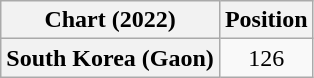<table class="wikitable plainrowheaders" style="text-align:center">
<tr>
<th scope="col">Chart (2022)</th>
<th scope="col">Position</th>
</tr>
<tr>
<th scope="row">South Korea (Gaon)</th>
<td>126</td>
</tr>
</table>
